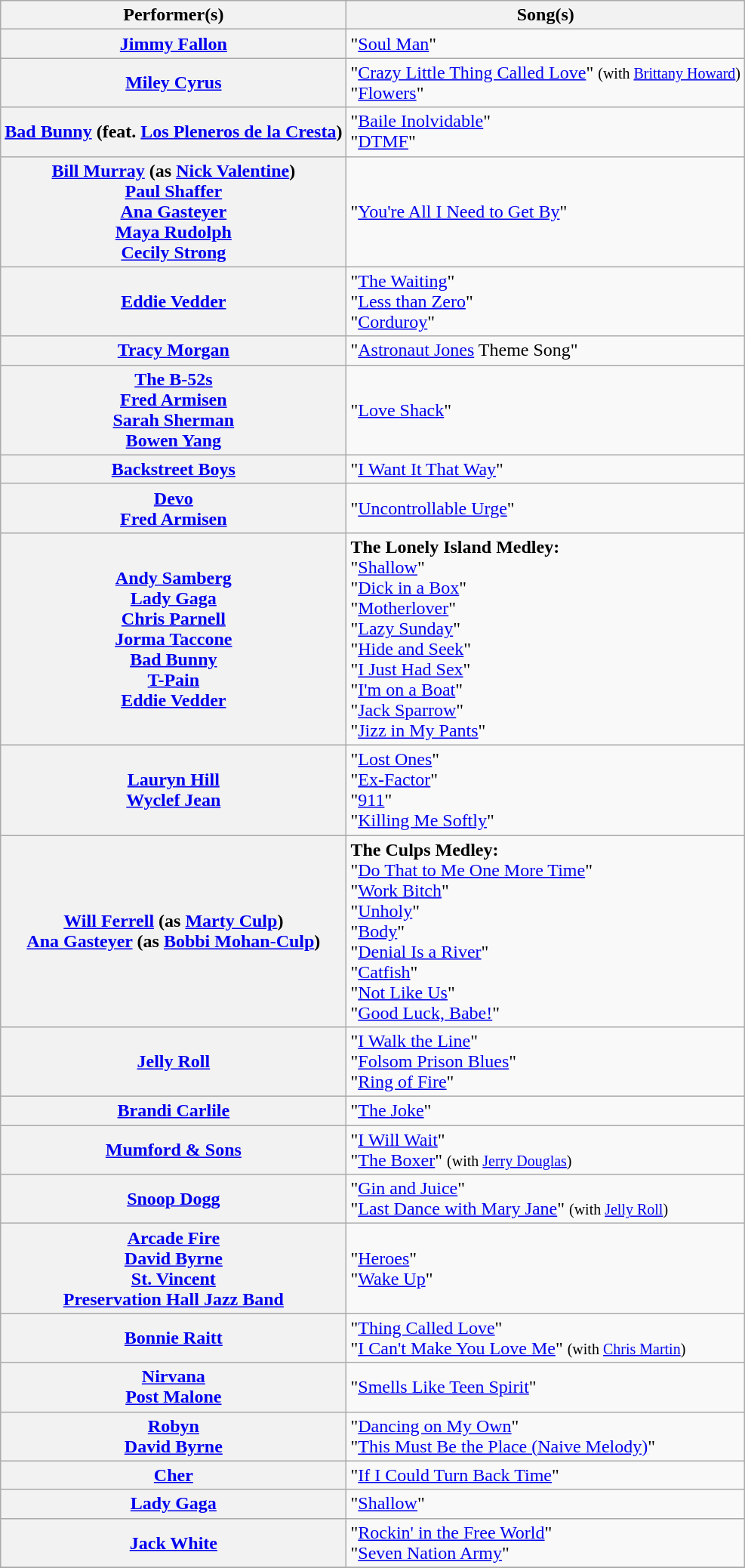<table class="wikitable plainrowheaders">
<tr>
<th scope="col">Performer(s)</th>
<th scope="col">Song(s)</th>
</tr>
<tr>
<th scope="row"><a href='#'>Jimmy Fallon</a></th>
<td>"<a href='#'>Soul Man</a>"</td>
</tr>
<tr>
<th scope="row"><a href='#'>Miley Cyrus</a></th>
<td>"<a href='#'>Crazy Little Thing Called Love</a>" <small>(with <a href='#'>Brittany Howard</a>)</small><br>"<a href='#'>Flowers</a>"</td>
</tr>
<tr>
<th scope="row"><a href='#'>Bad Bunny</a> (feat. <a href='#'>Los Pleneros de la Cresta</a>)</th>
<td>"<a href='#'>Baile Inolvidable</a>"<br>"<a href='#'>DTMF</a>"</td>
</tr>
<tr>
<th scope="row"><a href='#'>Bill Murray</a> (as <a href='#'>Nick Valentine</a>)<br><a href='#'>Paul Shaffer</a><br><a href='#'>Ana Gasteyer</a><br><a href='#'>Maya Rudolph</a><br><a href='#'>Cecily Strong</a></th>
<td>"<a href='#'>You're All I Need to Get By</a>"</td>
</tr>
<tr>
<th scope="row"><a href='#'>Eddie Vedder</a></th>
<td>"<a href='#'>The Waiting</a>"<br>"<a href='#'>Less than Zero</a>"<br>"<a href='#'>Corduroy</a>"</td>
</tr>
<tr>
<th scope="row"><a href='#'>Tracy Morgan</a></th>
<td>"<a href='#'>Astronaut Jones</a> Theme Song"</td>
</tr>
<tr>
<th scope="row"><a href='#'>The B-52s</a><br><a href='#'>Fred Armisen</a><br><a href='#'>Sarah Sherman</a><br><a href='#'>Bowen Yang</a></th>
<td>"<a href='#'>Love Shack</a>"</td>
</tr>
<tr>
<th scope="row"><a href='#'>Backstreet Boys</a></th>
<td>"<a href='#'>I Want It That Way</a>"</td>
</tr>
<tr>
<th scope="row"><a href='#'>Devo</a><br><a href='#'>Fred Armisen</a></th>
<td>"<a href='#'>Uncontrollable Urge</a>"</td>
</tr>
<tr>
<th scope="row"><a href='#'>Andy Samberg</a><br><a href='#'>Lady Gaga</a><br><a href='#'>Chris Parnell</a><br><a href='#'>Jorma Taccone</a><br><a href='#'>Bad Bunny</a><br><a href='#'>T-Pain</a><br><a href='#'>Eddie Vedder</a></th>
<td><strong>The Lonely Island Medley:</strong><br>"<a href='#'>Shallow</a>"<br>"<a href='#'>Dick in a Box</a>"<br>"<a href='#'>Motherlover</a>"<br>"<a href='#'>Lazy Sunday</a>"<br>"<a href='#'>Hide and Seek</a>"<br>"<a href='#'>I Just Had Sex</a>"<br>"<a href='#'>I'm on a Boat</a>"<br>"<a href='#'>Jack Sparrow</a>"<br>"<a href='#'>Jizz in My Pants</a>"</td>
</tr>
<tr>
<th scope="row"><a href='#'>Lauryn Hill</a><br><a href='#'>Wyclef Jean</a></th>
<td>"<a href='#'>Lost Ones</a>"<br>"<a href='#'>Ex-Factor</a>"<br>"<a href='#'>911</a>"<br>"<a href='#'>Killing Me Softly</a>"</td>
</tr>
<tr>
<th scope="row"><a href='#'>Will Ferrell</a> (as <a href='#'>Marty Culp</a>)<br><a href='#'>Ana Gasteyer</a> (as <a href='#'>Bobbi Mohan-Culp</a>)</th>
<td><strong>The Culps Medley:</strong><br>"<a href='#'>Do That to Me One More Time</a>"<br>"<a href='#'>Work Bitch</a>"<br>"<a href='#'>Unholy</a>"<br>"<a href='#'>Body</a>"<br>"<a href='#'>Denial Is a River</a>"<br>"<a href='#'>Catfish</a>"<br>"<a href='#'>Not Like Us</a>"<br>"<a href='#'>Good Luck, Babe!</a>"</td>
</tr>
<tr>
<th scope="row"><a href='#'>Jelly Roll</a></th>
<td>"<a href='#'>I Walk the Line</a>"<br>"<a href='#'>Folsom Prison Blues</a>"<br>"<a href='#'>Ring of Fire</a>"</td>
</tr>
<tr>
<th scope="row"><a href='#'>Brandi Carlile</a></th>
<td>"<a href='#'>The Joke</a>"</td>
</tr>
<tr>
<th scope="row"><a href='#'>Mumford & Sons</a></th>
<td>"<a href='#'>I Will Wait</a>"<br>"<a href='#'>The Boxer</a>" <small>(with <a href='#'>Jerry Douglas</a>)</small></td>
</tr>
<tr>
<th scope="row"><a href='#'>Snoop Dogg</a></th>
<td>"<a href='#'>Gin and Juice</a>"<br>"<a href='#'>Last Dance with Mary Jane</a>" <small>(with <a href='#'>Jelly Roll</a>)</small></td>
</tr>
<tr>
<th scope="row"><a href='#'>Arcade Fire</a><br><a href='#'>David Byrne</a><br><a href='#'>St. Vincent</a><br><a href='#'>Preservation Hall Jazz Band</a></th>
<td>"<a href='#'>Heroes</a>"<br>"<a href='#'>Wake Up</a>"</td>
</tr>
<tr>
<th scope="row"><a href='#'>Bonnie Raitt</a></th>
<td>"<a href='#'>Thing Called Love</a>"<br>"<a href='#'>I Can't Make You Love Me</a>" <small>(with <a href='#'>Chris Martin</a>)</small></td>
</tr>
<tr>
<th scope="row"><a href='#'>Nirvana</a><br><a href='#'>Post Malone</a></th>
<td>"<a href='#'>Smells Like Teen Spirit</a>"</td>
</tr>
<tr>
<th scope="row"><a href='#'>Robyn</a><br><a href='#'>David Byrne</a></th>
<td>"<a href='#'>Dancing on My Own</a>"<br>"<a href='#'>This Must Be the Place (Naive Melody)</a>"</td>
</tr>
<tr>
<th scope="row"><a href='#'>Cher</a></th>
<td>"<a href='#'>If I Could Turn Back Time</a>"</td>
</tr>
<tr>
<th scope="row"><a href='#'>Lady Gaga</a></th>
<td>"<a href='#'>Shallow</a>"</td>
</tr>
<tr>
<th scope="row"><a href='#'>Jack White</a></th>
<td>"<a href='#'>Rockin' in the Free World</a>"<br>"<a href='#'>Seven Nation Army</a>"</td>
</tr>
<tr>
</tr>
</table>
